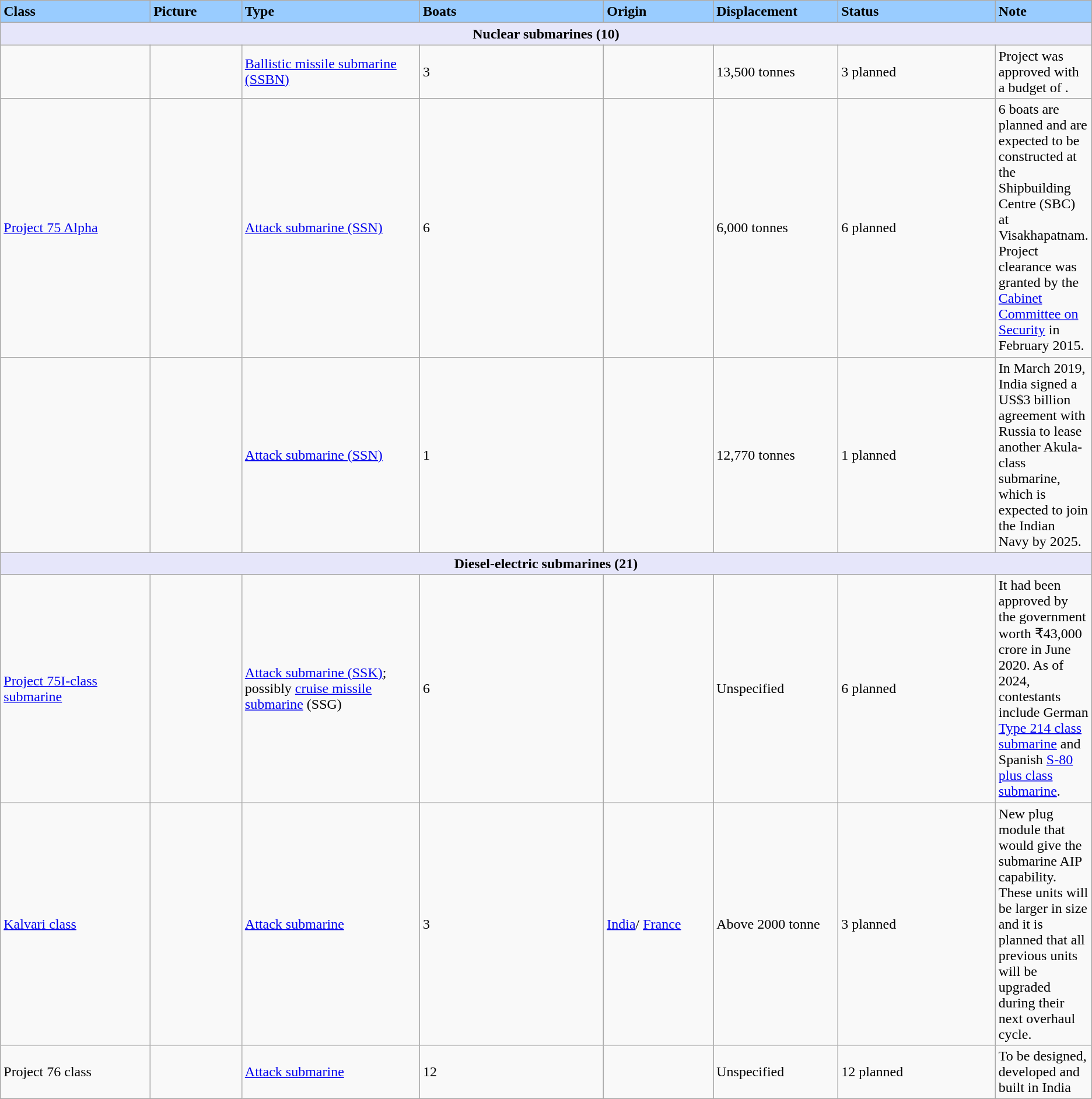<table class="wikitable">
<tr>
<th style="text-align:left; width:15%;background-color:#99ccff;">Class</th>
<th style="text-align:left; width:9%;background-color:#99ccff;">Picture</th>
<th style="text-align:left; width:18%;background-color:#99ccff;">Type</th>
<th style="text-align:left; width:19%;background-color:#99ccff;">Boats</th>
<th style="text-align:left; width:11%;background-color:#99ccff;">Origin</th>
<th style="text-align:left; width:12%;background-color:#99ccff;">Displacement</th>
<th style="text-align:left; width:20%;background-color:#99ccff;">Status</th>
<th style="text-align:left; width:20%;background-color:#99ccff;">Note</th>
</tr>
<tr>
<th colspan="8" style="background: lavender;">Nuclear submarines (10)</th>
</tr>
<tr>
<td></td>
<td></td>
<td><a href='#'>Ballistic missile submarine (SSBN)</a></td>
<td>3</td>
<td></td>
<td>13,500 tonnes</td>
<td>3 planned</td>
<td>Project was approved with a budget of .</td>
</tr>
<tr>
<td><a href='#'>Project 75 Alpha</a></td>
<td></td>
<td><a href='#'>Attack submarine (SSN)</a></td>
<td>6</td>
<td></td>
<td>6,000 tonnes</td>
<td>6 planned</td>
<td>6 boats are planned and are expected to be constructed at the Shipbuilding Centre (SBC) at Visakhapatnam. Project clearance was granted by the <a href='#'>Cabinet Committee on Security</a> in February 2015.</td>
</tr>
<tr>
<td></td>
<td></td>
<td><a href='#'>Attack submarine (SSN)</a></td>
<td>1</td>
<td></td>
<td>12,770 tonnes</td>
<td>1 planned</td>
<td>In March 2019, India signed a US$3 billion agreement with Russia to lease another Akula-class submarine, which is expected to join the Indian Navy by 2025.</td>
</tr>
<tr>
<th colspan="8" style="background: lavender;">Diesel-electric submarines (21)</th>
</tr>
<tr>
<td><a href='#'>Project 75I-class submarine</a></td>
<td></td>
<td><a href='#'>Attack submarine (SSK)</a>; possibly <a href='#'>cruise missile submarine</a> (SSG)</td>
<td>6</td>
<td></td>
<td>Unspecified</td>
<td>6 planned</td>
<td>It had been approved by the government worth ₹43,000 crore in June 2020. As of 2024, contestants include German <a href='#'>Type 214 class submarine</a> and Spanish <a href='#'>S-80 plus class submarine</a>.</td>
</tr>
<tr>
<td><a href='#'>Kalvari class</a></td>
<td></td>
<td><a href='#'>Attack submarine</a></td>
<td>3</td>
<td> <a href='#'>India</a>/ <a href='#'>France</a></td>
<td>Above 2000 tonne</td>
<td>3 planned</td>
<td>New plug module that would give the submarine AIP capability. These units will be larger in size and it is planned that all previous units will be upgraded during their next overhaul cycle.</td>
</tr>
<tr>
<td>Project 76 class</td>
<td></td>
<td><a href='#'>Attack submarine</a></td>
<td>12</td>
<td></td>
<td>Unspecified</td>
<td>12 planned</td>
<td>To be designed, developed and built in India</td>
</tr>
</table>
